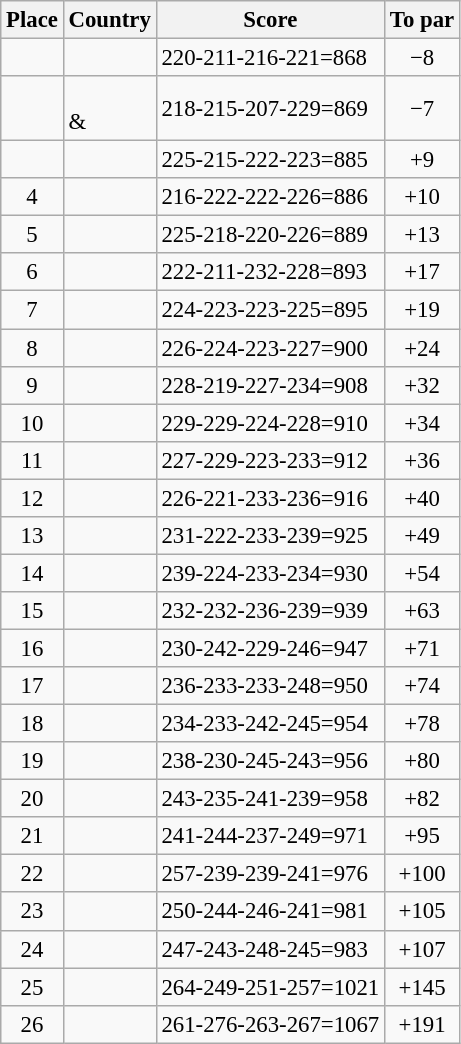<table class="wikitable" style="font-size:95%;">
<tr>
<th>Place</th>
<th>Country</th>
<th>Score</th>
<th>To par</th>
</tr>
<tr>
<td align=center></td>
<td></td>
<td>220-211-216-221=868</td>
<td align=center>−8</td>
</tr>
<tr>
<td align=center></td>
<td><br>& </td>
<td>218-215-207-229=869</td>
<td align=center>−7</td>
</tr>
<tr>
<td align=center></td>
<td></td>
<td>225-215-222-223=885</td>
<td align=center>+9</td>
</tr>
<tr>
<td align=center>4</td>
<td></td>
<td>216-222-222-226=886</td>
<td align=center>+10</td>
</tr>
<tr>
<td align=center>5</td>
<td></td>
<td>225-218-220-226=889</td>
<td align=center>+13</td>
</tr>
<tr>
<td align=center>6</td>
<td></td>
<td>222-211-232-228=893</td>
<td align=center>+17</td>
</tr>
<tr>
<td align=center>7</td>
<td></td>
<td>224-223-223-225=895</td>
<td align=center>+19</td>
</tr>
<tr>
<td align=center>8</td>
<td></td>
<td>226-224-223-227=900</td>
<td align=center>+24</td>
</tr>
<tr>
<td align=center>9</td>
<td></td>
<td>228-219-227-234=908</td>
<td align=center>+32</td>
</tr>
<tr>
<td align=center>10</td>
<td></td>
<td>229-229-224-228=910</td>
<td align=center>+34</td>
</tr>
<tr>
<td align=center>11</td>
<td></td>
<td>227-229-223-233=912</td>
<td align=center>+36</td>
</tr>
<tr>
<td align=center>12</td>
<td></td>
<td>226-221-233-236=916</td>
<td align=center>+40</td>
</tr>
<tr>
<td align=center>13</td>
<td></td>
<td>231-222-233-239=925</td>
<td align=center>+49</td>
</tr>
<tr>
<td align=center>14</td>
<td></td>
<td>239-224-233-234=930</td>
<td align=center>+54</td>
</tr>
<tr>
<td align=center>15</td>
<td></td>
<td>232-232-236-239=939</td>
<td align=center>+63</td>
</tr>
<tr>
<td align=center>16</td>
<td></td>
<td>230-242-229-246=947</td>
<td align=center>+71</td>
</tr>
<tr>
<td align=center>17</td>
<td></td>
<td>236-233-233-248=950</td>
<td align=center>+74</td>
</tr>
<tr>
<td align=center>18</td>
<td></td>
<td>234-233-242-245=954</td>
<td align=center>+78</td>
</tr>
<tr>
<td align=center>19</td>
<td></td>
<td>238-230-245-243=956</td>
<td align=center>+80</td>
</tr>
<tr>
<td align=center>20</td>
<td></td>
<td>243-235-241-239=958</td>
<td align=center>+82</td>
</tr>
<tr>
<td align=center>21</td>
<td></td>
<td>241-244-237-249=971</td>
<td align=center>+95</td>
</tr>
<tr>
<td align=center>22</td>
<td></td>
<td>257-239-239-241=976</td>
<td align=center>+100</td>
</tr>
<tr>
<td align=center>23</td>
<td></td>
<td>250-244-246-241=981</td>
<td align=center>+105</td>
</tr>
<tr>
<td align=center>24</td>
<td></td>
<td>247-243-248-245=983</td>
<td align=center>+107</td>
</tr>
<tr>
<td align=center>25</td>
<td></td>
<td>264-249-251-257=1021</td>
<td align=center>+145</td>
</tr>
<tr>
<td align=center>26</td>
<td></td>
<td>261-276-263-267=1067</td>
<td align=center>+191</td>
</tr>
</table>
